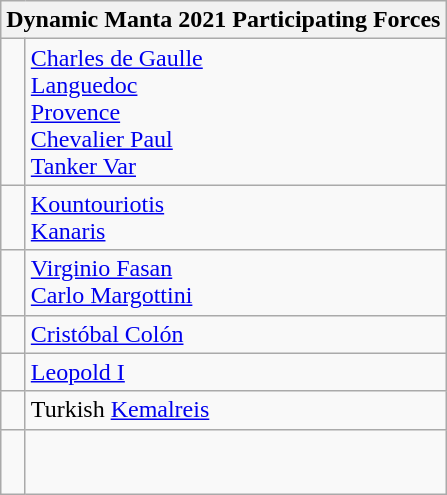<table class="wikitable">
<tr>
<th colspan="2">Dynamic Manta 2021 Participating Forces</th>
</tr>
<tr>
<td></td>
<td><a href='#'>Charles de Gaulle</a><br> <a href='#'>Languedoc</a><br> <a href='#'>Provence</a><br> <a href='#'>Chevalier Paul</a><br><a href='#'>Tanker Var</a></td>
</tr>
<tr>
<td></td>
<td><a href='#'> Kountouriotis</a><br> <a href='#'>Kanaris</a></td>
</tr>
<tr>
<td></td>
<td><a href='#'>Virginio Fasan</a><br><a href='#'>Carlo Margottini</a></td>
</tr>
<tr>
<td></td>
<td><a href='#'>Cristóbal Colón</a></td>
</tr>
<tr>
<td></td>
<td><a href='#'>Leopold I</a></td>
</tr>
<tr>
<td></td>
<td>Turkish <a href='#'>Kemalreis</a></td>
</tr>
<tr>
<td></td>
<td><br> <br></td>
</tr>
</table>
